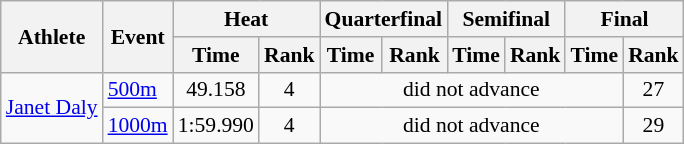<table class="wikitable" style="font-size:90%">
<tr>
<th rowspan="2">Athlete</th>
<th rowspan="2">Event</th>
<th colspan="2">Heat</th>
<th colspan="2">Quarterfinal</th>
<th colspan="2">Semifinal</th>
<th colspan="2">Final</th>
</tr>
<tr>
<th>Time</th>
<th>Rank</th>
<th>Time</th>
<th>Rank</th>
<th>Time</th>
<th>Rank</th>
<th>Time</th>
<th>Rank</th>
</tr>
<tr align="center">
<td align="left" rowspan=2><a href='#'>Janet Daly</a></td>
<td align="left"><a href='#'>500m</a></td>
<td>49.158</td>
<td>4</td>
<td colspan=5>did not advance</td>
<td>27</td>
</tr>
<tr align="center">
<td align="left"><a href='#'>1000m</a></td>
<td>1:59.990</td>
<td>4</td>
<td colspan=5>did not advance</td>
<td>29</td>
</tr>
</table>
